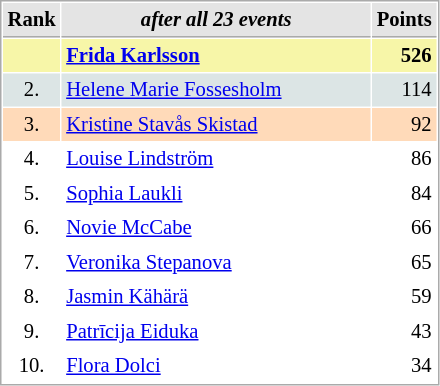<table cellspacing="1" cellpadding="3" style="border:1px solid #AAAAAA;font-size:86%">
<tr style="background-color: #E4E4E4;">
<th style="border-bottom:1px solid #AAAAAA" width=10>Rank</th>
<th style="border-bottom:1px solid #AAAAAA" width=200><em>after all 23 events</em></th>
<th style="border-bottom:1px solid #AAAAAA" width=20 align=right>Points</th>
</tr>
<tr style="background:#f7f6a8;">
<td align=center></td>
<td> <strong><a href='#'>Frida Karlsson</a></strong></td>
<td align=right><strong>526</strong></td>
</tr>
<tr style="background:#dce5e5;">
<td align=center>2.</td>
<td> <a href='#'>Helene Marie Fossesholm</a></td>
<td align=right>114</td>
</tr>
<tr style="background:#ffdab9;">
<td align=center>3.</td>
<td> <a href='#'>Kristine Stavås Skistad</a></td>
<td align=right>92</td>
</tr>
<tr>
<td align=center>4.</td>
<td> <a href='#'>Louise Lindström</a></td>
<td align=right>86</td>
</tr>
<tr>
<td align=center>5.</td>
<td> <a href='#'>Sophia Laukli</a></td>
<td align=right>84</td>
</tr>
<tr>
<td align=center>6.</td>
<td> <a href='#'>Novie McCabe</a></td>
<td align=right>66</td>
</tr>
<tr>
<td align=center>7.</td>
<td> <a href='#'>Veronika Stepanova</a></td>
<td align=right>65</td>
</tr>
<tr>
<td align=center>8.</td>
<td> <a href='#'>Jasmin Kähärä</a></td>
<td align=right>59</td>
</tr>
<tr>
<td align=center>9.</td>
<td> <a href='#'>Patrīcija Eiduka</a></td>
<td align=right>43</td>
</tr>
<tr>
<td align=center>10.</td>
<td> <a href='#'>Flora Dolci</a></td>
<td align=right>34</td>
</tr>
</table>
